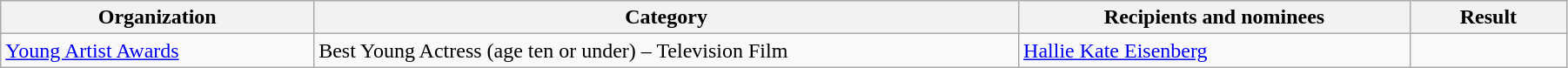<table class="wikitable" width="95%" cellpadding="5">
<tr>
<th width="20%">Organization</th>
<th width="45%">Category</th>
<th width="25%">Recipients and nominees</th>
<th width="10%">Result</th>
</tr>
<tr>
<td><a href='#'>Young Artist Awards</a></td>
<td>Best Young Actress (age ten or under) – Television Film</td>
<td><a href='#'>Hallie Kate Eisenberg</a></td>
<td></td>
</tr>
</table>
